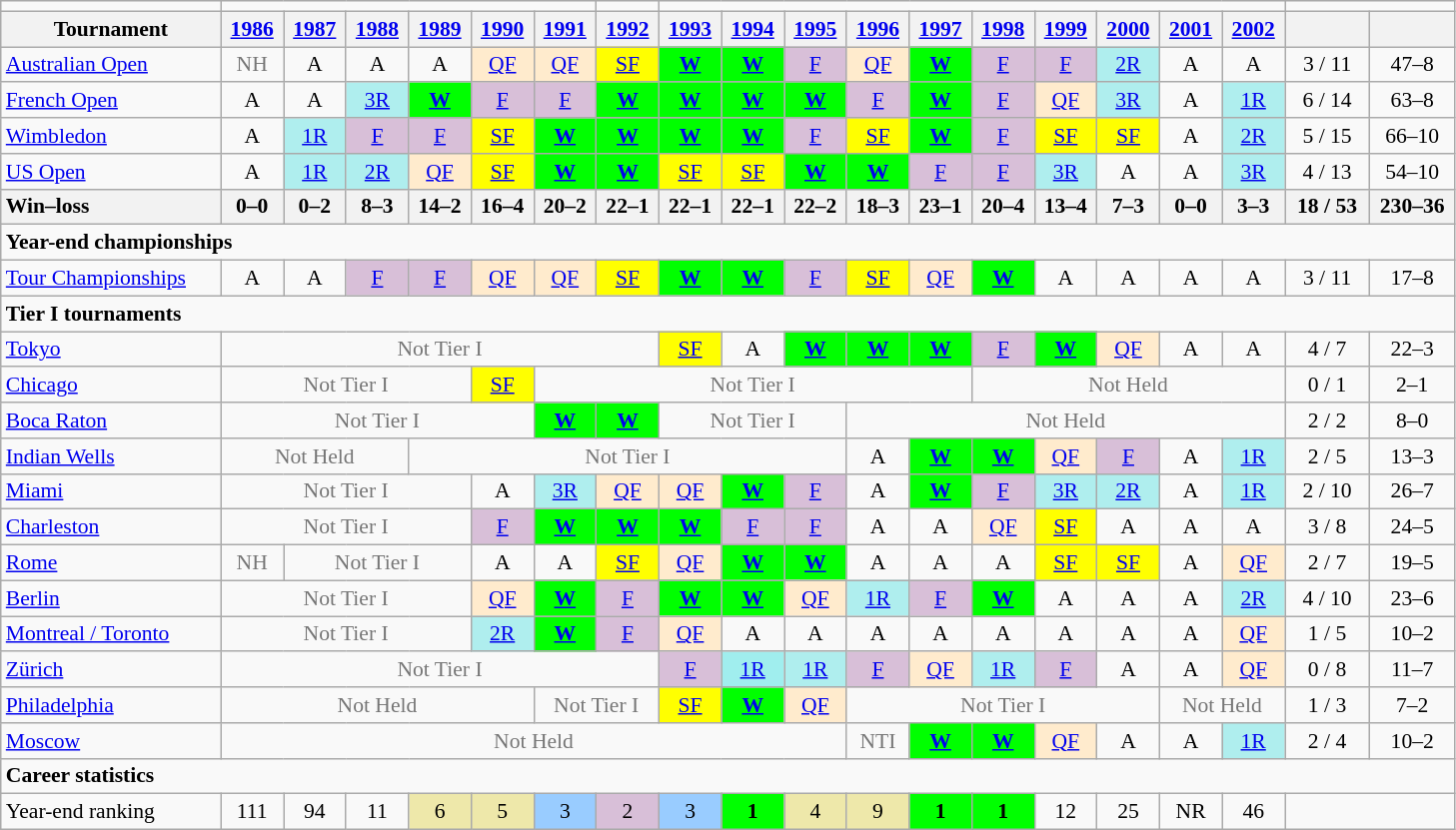<table class=wikitable style=text-align:center;font-size:90%>
<tr>
<td colspan="1"></td>
<td colspan="6"></td>
<td></td>
<td colspan="10"></td>
<td colspan="2"></td>
</tr>
<tr>
<th width=140>Tournament</th>
<th width=35><a href='#'>1986</a></th>
<th width=35><a href='#'>1987</a></th>
<th width=35><a href='#'>1988</a></th>
<th width=35><a href='#'>1989</a></th>
<th width=35><a href='#'>1990</a></th>
<th width=35><a href='#'>1991</a></th>
<th width=35><a href='#'>1992</a></th>
<th width=35><a href='#'>1993</a></th>
<th width=35><a href='#'>1994</a></th>
<th width=35><a href='#'>1995</a></th>
<th width=35><a href='#'>1996</a></th>
<th width=35><a href='#'>1997</a></th>
<th width=35><a href='#'>1998</a></th>
<th width=35><a href='#'>1999</a></th>
<th width=35><a href='#'>2000</a></th>
<th width=35><a href='#'>2001</a></th>
<th width=35><a href='#'>2002</a></th>
<th width=50></th>
<th width=50></th>
</tr>
<tr>
<td align=left><a href='#'>Australian Open</a></td>
<td style=color:#767676>NH</td>
<td>A</td>
<td>A</td>
<td>A</td>
<td bgcolor=ffebcd><a href='#'>QF</a></td>
<td bgcolor=ffebcd><a href='#'>QF</a></td>
<td bgcolor=yellow><a href='#'>SF</a></td>
<td bgcolor=lime><a href='#'><strong>W</strong></a></td>
<td bgcolor=lime><a href='#'><strong>W</strong></a></td>
<td bgcolor=thistle><a href='#'>F</a></td>
<td bgcolor=ffebcd><a href='#'>QF</a></td>
<td bgcolor=lime><a href='#'><strong>W</strong></a></td>
<td bgcolor=thistle><a href='#'>F</a></td>
<td bgcolor=thistle><a href='#'>F</a></td>
<td bgcolor=afeeee><a href='#'>2R</a></td>
<td>A</td>
<td>A</td>
<td>3 / 11</td>
<td>47–8</td>
</tr>
<tr>
<td align=left><a href='#'>French Open</a></td>
<td>A</td>
<td>A</td>
<td bgcolor=afeeee><a href='#'>3R</a></td>
<td bgcolor=lime><a href='#'><strong>W</strong></a></td>
<td bgcolor=thistle><a href='#'>F</a></td>
<td bgcolor=thistle><a href='#'>F</a></td>
<td bgcolor=lime><a href='#'><strong>W</strong></a></td>
<td bgcolor=lime><a href='#'><strong>W</strong></a></td>
<td bgcolor=lime><a href='#'><strong>W</strong></a></td>
<td bgcolor=lime><a href='#'><strong>W</strong></a></td>
<td bgcolor=thistle><a href='#'>F</a></td>
<td bgcolor=lime><a href='#'><strong>W</strong></a></td>
<td bgcolor=thistle><a href='#'>F</a></td>
<td bgcolor=ffebcd><a href='#'>QF</a></td>
<td bgcolor=afeeee><a href='#'>3R</a></td>
<td>A</td>
<td bgcolor=afeeee><a href='#'>1R</a></td>
<td>6 / 14</td>
<td>63–8</td>
</tr>
<tr>
<td align=left><a href='#'>Wimbledon</a></td>
<td>A</td>
<td bgcolor=afeeee><a href='#'>1R</a></td>
<td bgcolor=thistle><a href='#'>F</a></td>
<td bgcolor=thistle><a href='#'>F</a></td>
<td bgcolor=yellow><a href='#'>SF</a></td>
<td bgcolor=lime><a href='#'><strong>W</strong></a></td>
<td bgcolor=lime><a href='#'><strong>W</strong></a></td>
<td bgcolor=lime><a href='#'><strong>W</strong></a></td>
<td bgcolor=lime><a href='#'><strong>W</strong></a></td>
<td bgcolor=thistle><a href='#'>F</a></td>
<td bgcolor=yellow><a href='#'>SF</a></td>
<td bgcolor=lime><a href='#'><strong>W</strong></a></td>
<td bgcolor=thistle><a href='#'>F</a></td>
<td bgcolor=yellow><a href='#'>SF</a></td>
<td bgcolor=yellow><a href='#'>SF</a></td>
<td>A</td>
<td bgcolor=afeeee><a href='#'>2R</a></td>
<td>5 / 15</td>
<td>66–10</td>
</tr>
<tr>
<td align=left><a href='#'>US Open</a></td>
<td>A</td>
<td bgcolor=afeeee><a href='#'>1R</a></td>
<td bgcolor=afeeee><a href='#'>2R</a></td>
<td bgcolor=ffebcd><a href='#'>QF</a></td>
<td bgcolor=yellow><a href='#'>SF</a></td>
<td bgcolor=lime><a href='#'><strong>W</strong></a></td>
<td bgcolor=lime><a href='#'><strong>W</strong></a></td>
<td bgcolor=yellow><a href='#'>SF</a></td>
<td bgcolor=yellow><a href='#'>SF</a></td>
<td bgcolor=lime><a href='#'><strong>W</strong></a></td>
<td bgcolor=lime><a href='#'><strong>W</strong></a></td>
<td bgcolor=thistle><a href='#'>F</a></td>
<td bgcolor=thistle><a href='#'>F</a></td>
<td bgcolor=afeeee><a href='#'>3R</a></td>
<td>A</td>
<td>A</td>
<td bgcolor=afeeee><a href='#'>3R</a></td>
<td>4 / 13</td>
<td>54–10</td>
</tr>
<tr>
<th style="text-align:left;">Win–loss</th>
<th>0–0</th>
<th>0–2</th>
<th>8–3</th>
<th>14–2</th>
<th>16–4</th>
<th>20–2</th>
<th>22–1</th>
<th>22–1</th>
<th>22–1</th>
<th>22–2</th>
<th>18–3</th>
<th>23–1</th>
<th>20–4</th>
<th>13–4</th>
<th>7–3</th>
<th>0–0</th>
<th>3–3</th>
<th>18 / 53</th>
<th>230–36</th>
</tr>
<tr>
<td colspan=30 align=left><strong>Year-end championships</strong></td>
</tr>
<tr>
<td align=left style="white-space:nowrap"><a href='#'>Tour Championships</a></td>
<td>A</td>
<td>A</td>
<td bgcolor=d8bfd8><a href='#'>F</a></td>
<td bgcolor=d8bfd8><a href='#'>F</a></td>
<td bgcolor=ffebcd><a href='#'>QF</a></td>
<td bgcolor=ffebcd><a href='#'>QF</a></td>
<td bgcolor=yellow><a href='#'>SF</a></td>
<td bgcolor=lime><strong><a href='#'>W</a></strong></td>
<td bgcolor=lime><strong><a href='#'>W</a></strong></td>
<td bgcolor=d8bfd8><a href='#'>F</a></td>
<td bgcolor=yellow><a href='#'>SF</a></td>
<td bgcolor=ffebcd><a href='#'>QF</a></td>
<td bgcolor=lime><strong><a href='#'>W</a></strong></td>
<td>A</td>
<td>A</td>
<td>A</td>
<td>A</td>
<td>3 / 11</td>
<td>17–8</td>
</tr>
<tr>
<td colspan=30 align=left><strong>Tier I tournaments</strong></td>
</tr>
<tr>
<td align=left><a href='#'>Tokyo</a></td>
<td colspan=7 style=color:#767676>Not Tier I</td>
<td bgcolor=yellow><a href='#'>SF</a></td>
<td>A</td>
<td bgcolor=lime><strong><a href='#'>W</a></strong></td>
<td bgcolor=lime><strong><a href='#'>W</a></strong></td>
<td bgcolor=lime><strong><a href='#'>W</a></strong></td>
<td bgcolor=d8bfd8><a href='#'>F</a></td>
<td bgcolor=lime><strong><a href='#'>W</a></strong></td>
<td bgcolor=ffebcd><a href='#'>QF</a></td>
<td>A</td>
<td>A</td>
<td>4 / 7</td>
<td>22–3</td>
</tr>
<tr>
<td align=left><a href='#'>Chicago</a></td>
<td colspan=4 style=color:#767676>Not Tier I</td>
<td bgcolor=yellow><a href='#'>SF</a></td>
<td colspan=7 style=color:#767676>Not Tier I</td>
<td colspan=5 style=color:#767676>Not Held</td>
<td>0 / 1</td>
<td>2–1</td>
</tr>
<tr>
<td align=left><a href='#'>Boca Raton</a></td>
<td colspan=5 style=color:#767676>Not Tier I</td>
<td bgcolor=lime><strong><a href='#'>W</a></strong></td>
<td bgcolor=lime><strong><a href='#'>W</a></strong></td>
<td colspan=3 style=color:#767676>Not Tier I</td>
<td colspan=7 style=color:#767676>Not Held</td>
<td>2 / 2</td>
<td>8–0</td>
</tr>
<tr>
<td align=left><a href='#'>Indian Wells</a></td>
<td colspan=3 style=color:#767676>Not Held</td>
<td colspan=7 style=color:#767676>Not Tier I</td>
<td>A</td>
<td bgcolor=lime><strong><a href='#'>W</a></strong></td>
<td bgcolor=lime><strong><a href='#'>W</a></strong></td>
<td bgcolor=ffebcd><a href='#'>QF</a></td>
<td bgcolor=d8bfd8><a href='#'>F</a></td>
<td>A</td>
<td bgcolor=afeeee><a href='#'>1R</a></td>
<td>2 / 5</td>
<td>13–3</td>
</tr>
<tr>
<td align=left><a href='#'>Miami</a></td>
<td colspan=4 style=color:#767676>Not Tier I</td>
<td>A</td>
<td bgcolor=afeeee><a href='#'>3R</a></td>
<td bgcolor=ffebcd><a href='#'>QF</a></td>
<td bgcolor=ffebcd><a href='#'>QF</a></td>
<td bgcolor=lime><strong><a href='#'>W</a></strong></td>
<td bgcolor=d8bfd8><a href='#'>F</a></td>
<td>A</td>
<td bgcolor=lime><strong><a href='#'>W</a></strong></td>
<td bgcolor=d8bfd8><a href='#'>F</a></td>
<td bgcolor=afeeee><a href='#'>3R</a></td>
<td bgcolor=afeeee><a href='#'>2R</a></td>
<td>A</td>
<td bgcolor=afeeee><a href='#'>1R</a></td>
<td>2 / 10</td>
<td>26–7</td>
</tr>
<tr>
<td align=left><a href='#'>Charleston</a></td>
<td colspan=4 style=color:#767676>Not Tier I</td>
<td bgcolor=d8bfd8><a href='#'>F</a></td>
<td bgcolor=lime><strong><a href='#'>W</a></strong></td>
<td bgcolor=lime><strong><a href='#'>W</a></strong></td>
<td bgcolor=lime><strong><a href='#'>W</a></strong></td>
<td bgcolor=d8bfd8><a href='#'>F</a></td>
<td bgcolor=d8bfd8><a href='#'>F</a></td>
<td>A</td>
<td>A</td>
<td bgcolor=ffebcd><a href='#'>QF</a></td>
<td bgcolor=yellow><a href='#'>SF</a></td>
<td>A</td>
<td>A</td>
<td>A</td>
<td>3 / 8</td>
<td>24–5</td>
</tr>
<tr>
<td align=left><a href='#'>Rome</a></td>
<td colspan=1 style=color:#767676>NH</td>
<td colspan=3 style=color:#767676>Not Tier I</td>
<td>A</td>
<td>A</td>
<td bgcolor=yellow><a href='#'>SF</a></td>
<td bgcolor=ffebcd><a href='#'>QF</a></td>
<td bgcolor=lime><strong><a href='#'>W</a></strong></td>
<td bgcolor=lime><strong><a href='#'>W</a></strong></td>
<td>A</td>
<td>A</td>
<td>A</td>
<td bgcolor=yellow><a href='#'>SF</a></td>
<td bgcolor=yellow><a href='#'>SF</a></td>
<td>A</td>
<td bgcolor=ffebcd><a href='#'>QF</a></td>
<td>2 / 7</td>
<td>19–5</td>
</tr>
<tr>
<td align=left><a href='#'>Berlin</a></td>
<td colspan=4 style=color:#767676>Not Tier I</td>
<td bgcolor=ffebcd><a href='#'>QF</a></td>
<td bgcolor=lime><strong><a href='#'>W</a></strong></td>
<td bgcolor=d8bfd8><a href='#'>F</a></td>
<td bgcolor=lime><strong><a href='#'>W</a></strong></td>
<td bgcolor=lime><strong><a href='#'>W</a></strong></td>
<td bgcolor=ffebcd><a href='#'>QF</a></td>
<td bgcolor=afeeee><a href='#'>1R</a></td>
<td bgcolor=d8bfd8><a href='#'>F</a></td>
<td bgcolor=lime><strong><a href='#'>W</a></strong></td>
<td>A</td>
<td>A</td>
<td>A</td>
<td bgcolor=afeeee><a href='#'>2R</a></td>
<td>4 / 10</td>
<td>23–6</td>
</tr>
<tr>
<td align=left><a href='#'>Montreal / Toronto</a></td>
<td colspan=4 style=color:#767676>Not Tier I</td>
<td bgcolor=afeeee><a href='#'>2R</a></td>
<td bgcolor=lime><strong><a href='#'>W</a></strong></td>
<td bgcolor=d8bfd8><a href='#'>F</a></td>
<td bgcolor=ffebcd><a href='#'>QF</a></td>
<td>A</td>
<td>A</td>
<td>A</td>
<td>A</td>
<td>A</td>
<td>A</td>
<td>A</td>
<td>A</td>
<td bgcolor=ffebcd><a href='#'>QF</a></td>
<td>1 / 5</td>
<td>10–2</td>
</tr>
<tr>
<td align=left><a href='#'>Zürich</a></td>
<td colspan=7 style=color:#767676>Not Tier I</td>
<td bgcolor=d8bfd8><a href='#'>F</a></td>
<td bgcolor=ageeee><a href='#'>1R</a></td>
<td bgcolor=afeeee><a href='#'>1R</a></td>
<td bgcolor=d8bfd8><a href='#'>F</a></td>
<td bgcolor=ffebcd><a href='#'>QF</a></td>
<td bgcolor=afeeee><a href='#'>1R</a></td>
<td bgcolor=d8bfd8><a href='#'>F</a></td>
<td>A</td>
<td>A</td>
<td bgcolor=ffebcd><a href='#'>QF</a></td>
<td>0 / 8</td>
<td>11–7</td>
</tr>
<tr>
<td align=left><a href='#'>Philadelphia</a></td>
<td colspan=5 style=color:#767676>Not Held</td>
<td colspan=2 style=color:#767676>Not Tier I</td>
<td bgcolor=yellow><a href='#'>SF</a></td>
<td bgcolor=lime><strong><a href='#'>W</a></strong></td>
<td bgcolor=ffebcd><a href='#'>QF</a></td>
<td colspan=5 style=color:#767676>Not Tier I</td>
<td colspan=2 style=color:#767676>Not Held</td>
<td>1 / 3</td>
<td>7–2</td>
</tr>
<tr>
<td align=left><a href='#'>Moscow</a></td>
<td colspan=10 style=color:#767676>Not Held</td>
<td colspan=1 style=color:#767676>NTI</td>
<td bgcolor=lime><strong><a href='#'>W</a></strong></td>
<td bgcolor=lime><strong><a href='#'>W</a></strong></td>
<td bgcolor=ffebcd><a href='#'>QF</a></td>
<td>A</td>
<td>A</td>
<td bgcolor=afeeee><a href='#'>1R</a></td>
<td>2 / 4</td>
<td>10–2</td>
</tr>
<tr>
<td colspan=30 align=left><strong>Career statistics</strong></td>
</tr>
<tr>
<td align=left>Year-end ranking</td>
<td>111</td>
<td>94</td>
<td>11</td>
<td bgcolor=EEE8AA>6</td>
<td bgcolor=EEE8AA>5</td>
<td bgcolor=99CCFF>3</td>
<td bgcolor=D8BFD8>2</td>
<td bgcolor=99CCFF>3</td>
<td bgcolor=00FF00><strong>1</strong></td>
<td bgcolor=EEE8AA>4</td>
<td bgcolor=EEE8AA>9</td>
<td bgcolor=00FF00><strong>1</strong></td>
<td bgcolor=00FF00><strong>1</strong></td>
<td>12</td>
<td>25</td>
<td>NR</td>
<td>46</td>
<td colspan=2></td>
</tr>
</table>
